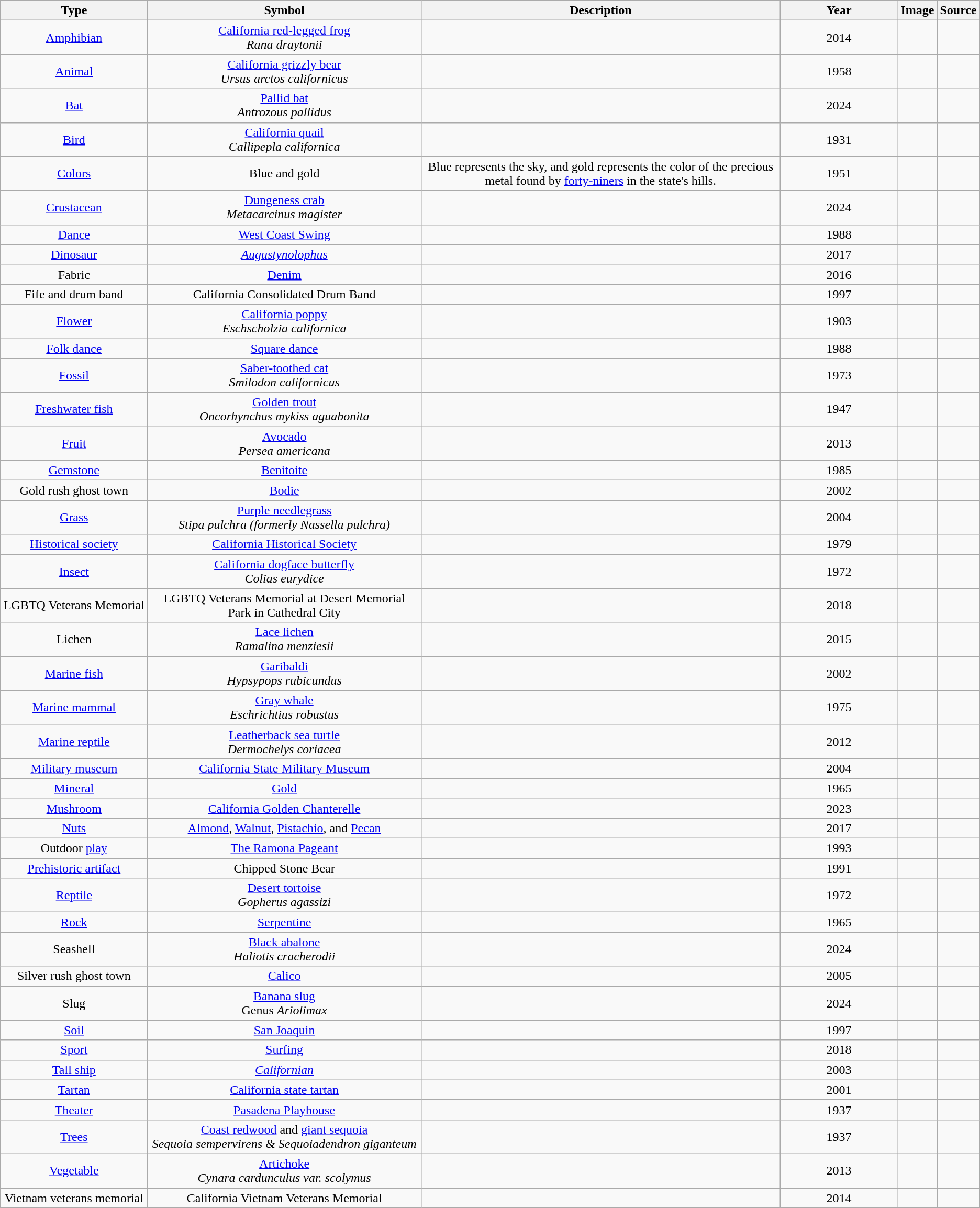<table class="wikitable" style="text-align:center;">
<tr>
<th style="width:16%;">Type</th>
<th style="width:30%;">Symbol</th>
<th style="width:40%;">Description</th>
<th style="width:13%;">Year</th>
<th style="width:13%;">Image</th>
<th style="width:10%;">Source</th>
</tr>
<tr>
<td><a href='#'>Amphibian</a></td>
<td><a href='#'>California red-legged frog</a><br><em>Rana draytonii</em></td>
<td></td>
<td align="center">2014</td>
<td align="center"></td>
<td></td>
</tr>
<tr>
<td><a href='#'>Animal</a></td>
<td><a href='#'>California grizzly bear</a><br><em>Ursus arctos californicus</em></td>
<td></td>
<td align="center">1958</td>
<td align="center"></td>
<td></td>
</tr>
<tr>
<td><a href='#'>Bat</a></td>
<td><a href='#'>Pallid bat</a><br><em>Antrozous pallidus</em></td>
<td></td>
<td>2024</td>
<td></td>
<td></td>
</tr>
<tr>
<td><a href='#'>Bird</a></td>
<td><a href='#'>California quail</a><br><em>Callipepla californica</em></td>
<td></td>
<td align="center">1931</td>
<td align="center"></td>
<td></td>
</tr>
<tr>
<td><a href='#'>Colors</a></td>
<td>Blue and gold</td>
<td>Blue represents the sky, and gold represents the color of the precious metal found by <a href='#'>forty-niners</a> in the state's hills.</td>
<td align="center">1951</td>
<td align="center"></td>
</tr>
<tr>
<td><a href='#'>Crustacean</a></td>
<td><a href='#'>Dungeness crab</a><br><em>Metacarcinus magister</em></td>
<td></td>
<td align="center">2024</td>
<td align="center"></td>
<td></td>
</tr>
<tr>
<td><a href='#'>Dance</a></td>
<td><a href='#'>West Coast Swing</a></td>
<td></td>
<td align="center">1988</td>
<td align="center"></td>
<td></td>
</tr>
<tr>
<td><a href='#'>Dinosaur</a></td>
<td><em><a href='#'>Augustynolophus</a></em></td>
<td></td>
<td align="center">2017</td>
<td align="center"></td>
<td></td>
</tr>
<tr>
<td>Fabric</td>
<td><a href='#'>Denim</a></td>
<td></td>
<td align="center">2016</td>
<td align="center"></td>
<td></td>
</tr>
<tr>
<td>Fife and drum band</td>
<td>California Consolidated Drum Band</td>
<td></td>
<td align="center">1997</td>
<td align="center"></td>
<td></td>
</tr>
<tr>
<td><a href='#'>Flower</a></td>
<td><a href='#'>California poppy</a><br><em>Eschscholzia californica</em></td>
<td></td>
<td align="center">1903</td>
<td align="center"></td>
<td></td>
</tr>
<tr>
<td><a href='#'>Folk dance</a></td>
<td><a href='#'>Square dance</a></td>
<td></td>
<td align="center">1988</td>
<td align="center"></td>
<td></td>
</tr>
<tr>
<td><a href='#'>Fossil</a></td>
<td><a href='#'>Saber-toothed cat</a><br><em>Smilodon californicus</em></td>
<td></td>
<td align="center">1973</td>
<td align="center"></td>
<td></td>
</tr>
<tr>
<td><a href='#'>Freshwater fish</a></td>
<td><a href='#'>Golden trout</a><br><em>Oncorhynchus mykiss aguabonita</em></td>
<td></td>
<td align="center">1947</td>
<td align="center"></td>
<td></td>
</tr>
<tr>
<td><a href='#'>Fruit</a></td>
<td><a href='#'>Avocado</a><br><em>Persea americana</em></td>
<td></td>
<td align="center">2013</td>
<td align="center"></td>
<td></td>
</tr>
<tr>
<td><a href='#'>Gemstone</a></td>
<td><a href='#'>Benitoite</a></td>
<td></td>
<td align="center">1985</td>
<td align="center"></td>
<td></td>
</tr>
<tr>
<td>Gold rush ghost town</td>
<td><a href='#'>Bodie</a></td>
<td></td>
<td align="center">2002</td>
<td align="center"></td>
<td></td>
</tr>
<tr>
<td><a href='#'>Grass</a></td>
<td><a href='#'>Purple needlegrass</a><br><em>Stipa pulchra (formerly Nassella pulchra)</em></td>
<td></td>
<td align="center">2004</td>
<td align="center"></td>
<td></td>
</tr>
<tr>
<td><a href='#'>Historical society</a></td>
<td><a href='#'>California Historical Society</a></td>
<td></td>
<td align="center">1979</td>
<td align="center"></td>
<td></td>
</tr>
<tr>
<td><a href='#'>Insect</a></td>
<td><a href='#'>California dogface butterfly</a><br><em>Colias eurydice</em></td>
<td></td>
<td align="center">1972</td>
<td align="center"></td>
<td></td>
</tr>
<tr>
<td>LGBTQ Veterans Memorial</td>
<td>LGBTQ Veterans Memorial at Desert Memorial Park in Cathedral City</td>
<td></td>
<td>2018</td>
<td></td>
<td></td>
</tr>
<tr>
<td>Lichen</td>
<td><a href='#'>Lace lichen</a><br><em>Ramalina menziesii</em></td>
<td></td>
<td align="center">2015</td>
<td align="center"></td>
<td></td>
</tr>
<tr>
<td><a href='#'>Marine fish</a></td>
<td><a href='#'>Garibaldi</a><br><em>Hypsypops rubicundus</em></td>
<td></td>
<td align="center">2002</td>
<td align="center"></td>
<td></td>
</tr>
<tr>
<td><a href='#'>Marine mammal</a></td>
<td><a href='#'>Gray whale</a><br><em>Eschrichtius robustus</em></td>
<td></td>
<td align="center">1975</td>
<td align="center"></td>
<td></td>
</tr>
<tr>
<td><a href='#'>Marine reptile</a></td>
<td><a href='#'>Leatherback sea turtle</a><br><em>Dermochelys coriacea</em></td>
<td></td>
<td align="center">2012</td>
<td align="center"></td>
<td></td>
</tr>
<tr>
<td><a href='#'>Military museum</a></td>
<td><a href='#'>California State Military Museum</a></td>
<td></td>
<td align="center">2004</td>
<td align="center"></td>
<td></td>
</tr>
<tr>
<td><a href='#'>Mineral</a></td>
<td><a href='#'>Gold</a></td>
<td></td>
<td align="center">1965</td>
<td align="center"></td>
<td></td>
</tr>
<tr>
<td><a href='#'>Mushroom</a></td>
<td><a href='#'>California Golden Chanterelle</a></td>
<td></td>
<td align="center">2023</td>
<td align="center"></td>
<td></td>
</tr>
<tr>
<td><a href='#'>Nuts</a></td>
<td><a href='#'>Almond</a>, <a href='#'>Walnut</a>, <a href='#'>Pistachio</a>, and <a href='#'>Pecan</a></td>
<td></td>
<td align="center">2017</td>
<td align="center"></td>
<td></td>
</tr>
<tr>
<td>Outdoor <a href='#'>play</a></td>
<td><a href='#'>The Ramona Pageant</a></td>
<td></td>
<td align="center">1993</td>
<td align="center"></td>
<td></td>
</tr>
<tr>
<td><a href='#'>Prehistoric artifact</a></td>
<td>Chipped Stone Bear</td>
<td></td>
<td align="center">1991</td>
<td align="center"></td>
<td></td>
</tr>
<tr>
<td><a href='#'>Reptile</a></td>
<td><a href='#'>Desert tortoise</a><br> <em>Gopherus agassizi</em></td>
<td></td>
<td align="center">1972</td>
<td align="center"></td>
<td></td>
</tr>
<tr>
<td><a href='#'>Rock</a></td>
<td><a href='#'>Serpentine</a></td>
<td></td>
<td align="center">1965</td>
<td align="center"></td>
<td></td>
</tr>
<tr>
<td>Seashell</td>
<td><a href='#'>Black abalone</a><br><em>Haliotis cracherodii</em></td>
<td></td>
<td>2024</td>
<td></td>
<td></td>
</tr>
<tr>
<td>Silver rush ghost town</td>
<td><a href='#'>Calico</a></td>
<td></td>
<td align="center">2005</td>
<td align="center"></td>
<td></td>
</tr>
<tr>
<td>Slug</td>
<td><a href='#'>Banana slug</a><br>Genus <em>Ariolimax</em></td>
<td></td>
<td>2024</td>
<td></td>
<td></td>
</tr>
<tr>
<td><a href='#'>Soil</a></td>
<td><a href='#'>San Joaquin</a></td>
<td></td>
<td align="center">1997</td>
<td align="center"></td>
<td></td>
</tr>
<tr>
<td><a href='#'>Sport</a></td>
<td><a href='#'>Surfing</a></td>
<td></td>
<td align="center">2018</td>
<td align="center"><em></em></td>
<td></td>
</tr>
<tr>
<td><a href='#'>Tall ship</a></td>
<td><em><a href='#'>Californian</a></em></td>
<td></td>
<td align="center">2003</td>
<td align="center"><em></em></td>
<td></td>
</tr>
<tr>
<td><a href='#'>Tartan</a></td>
<td><a href='#'>California state tartan</a></td>
<td></td>
<td align="center">2001</td>
<td align="center"></td>
<td></td>
</tr>
<tr>
<td><a href='#'>Theater</a></td>
<td><a href='#'>Pasadena Playhouse</a></td>
<td></td>
<td align="center">1937</td>
<td align="center"></td>
<td></td>
</tr>
<tr>
<td><a href='#'>Trees</a></td>
<td><a href='#'>Coast redwood</a> and <a href='#'>giant sequoia</a><br><em>Sequoia sempervirens & Sequoiadendron giganteum</em></td>
<td></td>
<td align="center">1937</td>
<td align="center"></td>
<td></td>
</tr>
<tr>
<td><a href='#'>Vegetable</a></td>
<td><a href='#'>Artichoke</a><br><em>Cynara cardunculus var. scolymus</em></td>
<td></td>
<td align="center">2013</td>
<td align="center"></td>
<td></td>
</tr>
<tr>
<td>Vietnam veterans memorial</td>
<td>California Vietnam Veterans Memorial</td>
<td></td>
<td align="center">2014</td>
<td align="center"></td>
<td></td>
</tr>
</table>
